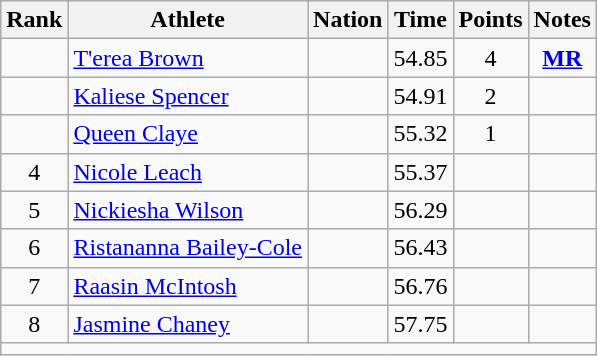<table class="wikitable mw-datatable sortable" style="text-align:center;">
<tr>
<th>Rank</th>
<th>Athlete</th>
<th>Nation</th>
<th>Time</th>
<th>Points</th>
<th>Notes</th>
</tr>
<tr>
<td></td>
<td align=left><a href='#'>T'erea Brown</a></td>
<td align=left></td>
<td>54.85</td>
<td>4</td>
<td><strong><a href='#'>MR</a></strong></td>
</tr>
<tr>
<td></td>
<td align=left><a href='#'>Kaliese Spencer</a></td>
<td align=left></td>
<td>54.91</td>
<td>2</td>
<td></td>
</tr>
<tr>
<td></td>
<td align=left><a href='#'>Queen Claye</a></td>
<td align=left></td>
<td>55.32</td>
<td>1</td>
<td></td>
</tr>
<tr>
<td>4</td>
<td align=left><a href='#'>Nicole Leach</a></td>
<td align=left></td>
<td>55.37</td>
<td></td>
<td></td>
</tr>
<tr>
<td>5</td>
<td align=left><a href='#'>Nickiesha Wilson</a></td>
<td align=left></td>
<td>56.29</td>
<td></td>
<td></td>
</tr>
<tr>
<td>6</td>
<td align=left><a href='#'>Ristananna Bailey-Cole</a></td>
<td align=left></td>
<td>56.43</td>
<td></td>
<td></td>
</tr>
<tr>
<td>7</td>
<td align=left><a href='#'>Raasin McIntosh</a></td>
<td align=left></td>
<td>56.76</td>
<td></td>
<td></td>
</tr>
<tr>
<td>8</td>
<td align=left><a href='#'>Jasmine Chaney</a></td>
<td align=left></td>
<td>57.75</td>
<td></td>
<td></td>
</tr>
<tr class="sortbottom">
<td colspan=6></td>
</tr>
</table>
